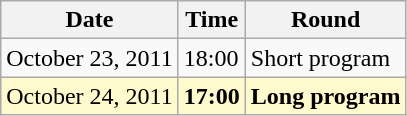<table class="wikitable">
<tr>
<th>Date</th>
<th>Time</th>
<th>Round</th>
</tr>
<tr>
<td>October 23, 2011</td>
<td>18:00</td>
<td>Short program</td>
</tr>
<tr style=background:lemonchiffon>
<td>October 24, 2011</td>
<td><strong>17:00</strong></td>
<td><strong>Long program</strong></td>
</tr>
</table>
